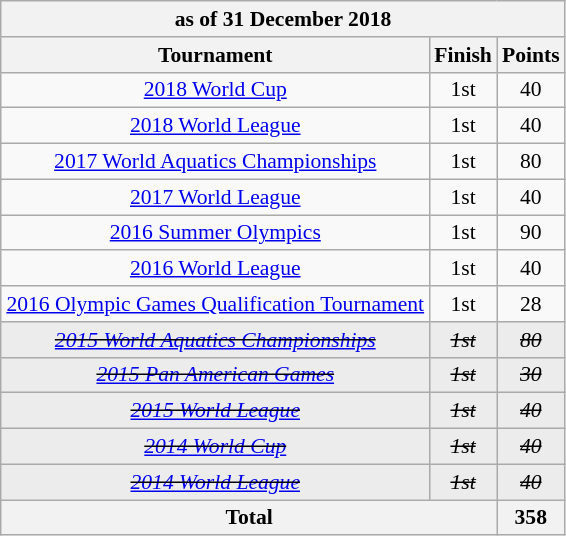<table class="wikitable" style="text-align: center; font-size: 90%; margin-left: 1em;">
<tr>
<th colspan="3"> as of 31 December 2018</th>
</tr>
<tr>
<th>Tournament</th>
<th>Finish</th>
<th>Points</th>
</tr>
<tr>
<td><a href='#'>2018 World Cup</a></td>
<td>1st</td>
<td>40</td>
</tr>
<tr>
<td><a href='#'>2018 World League</a></td>
<td>1st</td>
<td>40</td>
</tr>
<tr>
<td><a href='#'>2017 World Aquatics Championships</a></td>
<td>1st</td>
<td>80</td>
</tr>
<tr>
<td><a href='#'>2017 World League</a></td>
<td>1st</td>
<td>40</td>
</tr>
<tr>
<td><a href='#'>2016 Summer Olympics</a></td>
<td>1st</td>
<td>90</td>
</tr>
<tr>
<td><a href='#'>2016 World League</a></td>
<td>1st</td>
<td>40</td>
</tr>
<tr>
<td><a href='#'>2016 Olympic Games Qualification Tournament</a></td>
<td>1st</td>
<td>28</td>
</tr>
<tr style="background-color: #ececec;">
<td><s><em><a href='#'>2015 World Aquatics Championships</a></em></s></td>
<td><s><em>1st</em></s></td>
<td><s><em>80</em></s></td>
</tr>
<tr style="background-color: #ececec;">
<td><s><em><a href='#'>2015 Pan American Games</a></em></s></td>
<td><s><em>1st</em></s></td>
<td><s><em>30</em></s></td>
</tr>
<tr style="background-color: #ececec;">
<td><s><em><a href='#'>2015 World League</a></em></s></td>
<td><s><em>1st</em></s></td>
<td><s><em>40</em></s></td>
</tr>
<tr style="background-color: #ececec;">
<td><s><em><a href='#'>2014 World Cup</a></em></s></td>
<td><s><em>1st</em></s></td>
<td><s><em>40</em></s></td>
</tr>
<tr style="background-color: #ececec;">
<td><s><em><a href='#'>2014 World League</a></em></s></td>
<td><s><em>1st</em></s></td>
<td><s><em>40</em></s></td>
</tr>
<tr>
<th colspan="2">Total</th>
<th>358</th>
</tr>
</table>
